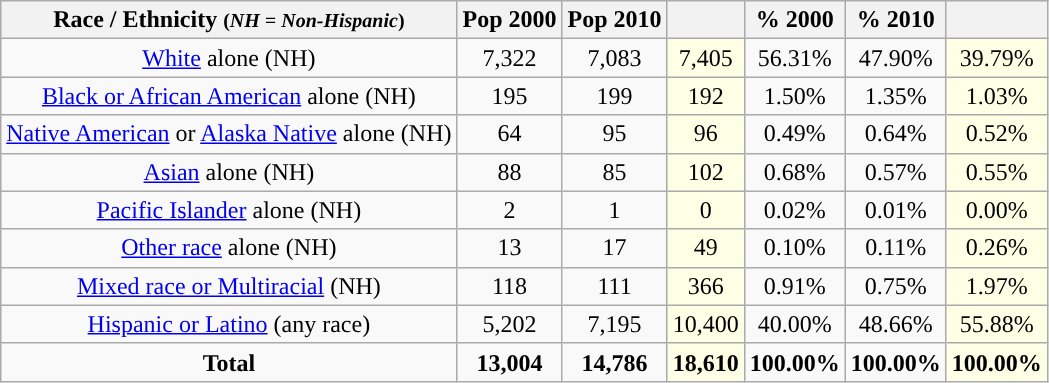<table class="wikitable" style="text-align:center;">
<tr>
<th>Race / Ethnicity <small>(<em>NH = Non-Hispanic</em>)</small></th>
<th>Pop 2000</th>
<th>Pop 2010</th>
<th></th>
<th>% 2000</th>
<th>% 2010</th>
<th></th>
</tr>
<tr>
<td><a href='#'>White</a> alone (NH)</td>
<td>7,322</td>
<td>7,083</td>
<td style='background: #ffffe6;'>7,405</td>
<td>56.31%</td>
<td>47.90%</td>
<td style='background: #ffffe6;'>39.79%</td>
</tr>
<tr>
<td><a href='#'>Black or African American</a> alone (NH)</td>
<td>195</td>
<td>199</td>
<td style='background: #ffffe6;'>192</td>
<td>1.50%</td>
<td>1.35%</td>
<td style='background: #ffffe6;'>1.03%</td>
</tr>
<tr>
<td><a href='#'>Native American</a> or <a href='#'>Alaska Native</a> alone (NH)</td>
<td>64</td>
<td>95</td>
<td style='background: #ffffe6;'>96</td>
<td>0.49%</td>
<td>0.64%</td>
<td style='background: #ffffe6;'>0.52%</td>
</tr>
<tr>
<td><a href='#'>Asian</a> alone (NH)</td>
<td>88</td>
<td>85</td>
<td style='background: #ffffe6;'>102</td>
<td>0.68%</td>
<td>0.57%</td>
<td style='background: #ffffe6;'>0.55%</td>
</tr>
<tr>
<td><a href='#'>Pacific Islander</a> alone (NH)</td>
<td>2</td>
<td>1</td>
<td style='background: #ffffe6;'>0</td>
<td>0.02%</td>
<td>0.01%</td>
<td style='background: #ffffe6;'>0.00%</td>
</tr>
<tr>
<td><a href='#'>Other race</a> alone (NH)</td>
<td>13</td>
<td>17</td>
<td style='background: #ffffe6;'>49</td>
<td>0.10%</td>
<td>0.11%</td>
<td style='background: #ffffe6;'>0.26%</td>
</tr>
<tr>
<td><a href='#'>Mixed race or Multiracial</a> (NH)</td>
<td>118</td>
<td>111</td>
<td style='background: #ffffe6;'>366</td>
<td>0.91%</td>
<td>0.75%</td>
<td style='background: #ffffe6;'>1.97%</td>
</tr>
<tr>
<td><a href='#'>Hispanic or Latino</a> (any race)</td>
<td>5,202</td>
<td>7,195</td>
<td style='background: #ffffe6;'>10,400</td>
<td>40.00%</td>
<td>48.66%</td>
<td style='background: #ffffe6;'>55.88%</td>
</tr>
<tr>
<td><strong>Total</strong></td>
<td><strong>13,004</strong></td>
<td><strong>14,786</strong></td>
<td style='background: #ffffe6;'><strong>18,610</strong></td>
<td><strong>100.00%</strong></td>
<td><strong>100.00%</strong></td>
<td style='background: #ffffe6;'><strong>100.00%</strong></td>
</tr>
</table>
